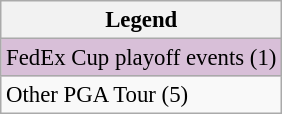<table class="wikitable" style="font-size:95%;">
<tr>
<th>Legend</th>
</tr>
<tr style="background:#D8BFD8;">
<td>FedEx Cup playoff events (1)</td>
</tr>
<tr>
<td>Other PGA Tour (5)</td>
</tr>
</table>
